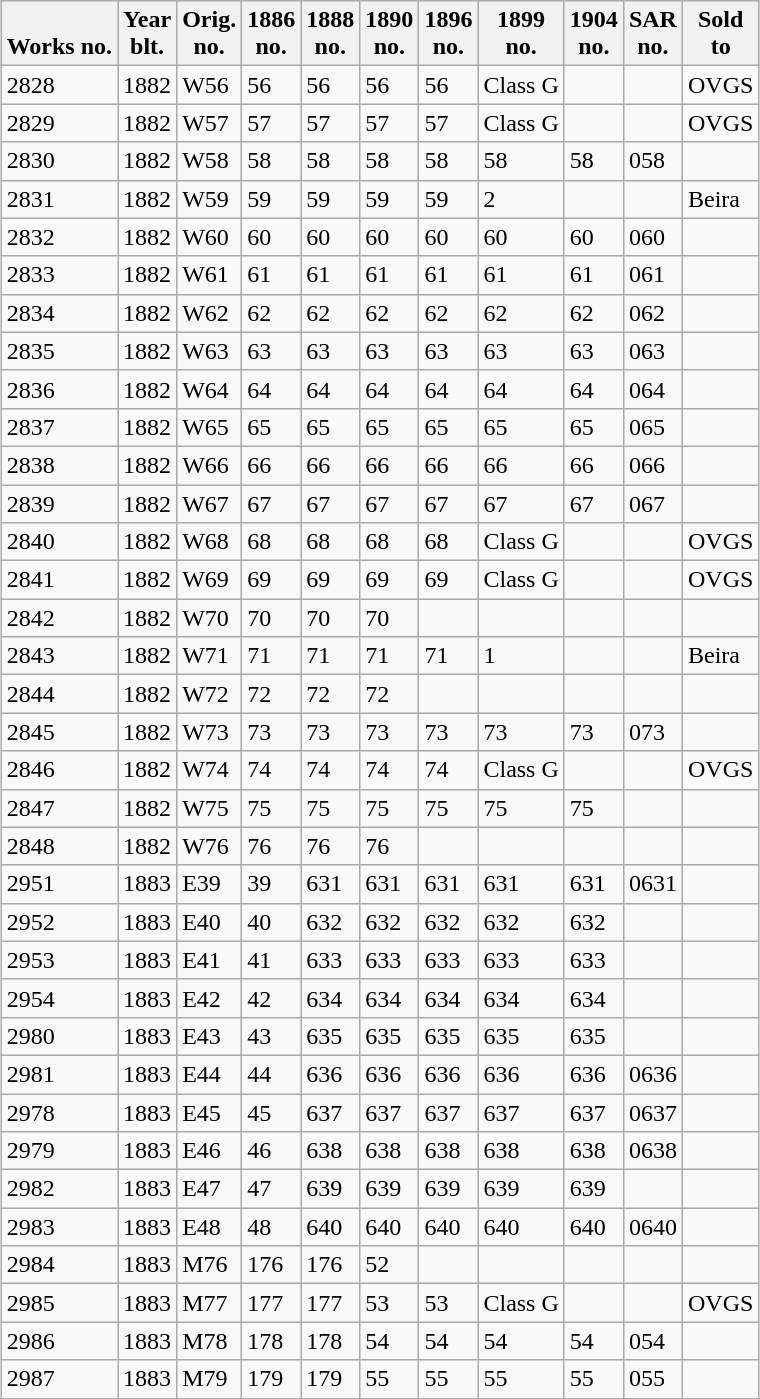<table class="wikitable collapsible collapsed sortable" style="margin:0.5em auto; font-size:100%;">
<tr>
<th><br>Works no.</th>
<th>Year<br>blt.</th>
<th>Orig.<br>no.</th>
<th>1886<br>no.</th>
<th>1888<br>no.</th>
<th>1890<br>no.</th>
<th>1896<br>no.</th>
<th>1899<br>no.</th>
<th>1904<br>no.</th>
<th>SAR<br>no.</th>
<th>Sold<br>to</th>
</tr>
<tr>
<td>2828</td>
<td>1882</td>
<td>W56</td>
<td>56</td>
<td>56</td>
<td>56</td>
<td>56</td>
<td>Class G</td>
<td></td>
<td></td>
<td>OVGS</td>
</tr>
<tr>
<td>2829</td>
<td>1882</td>
<td>W57</td>
<td>57</td>
<td>57</td>
<td>57</td>
<td>57</td>
<td>Class G</td>
<td></td>
<td></td>
<td>OVGS</td>
</tr>
<tr>
<td>2830</td>
<td>1882</td>
<td>W58</td>
<td>58</td>
<td>58</td>
<td>58</td>
<td>58</td>
<td>58</td>
<td>58</td>
<td>058</td>
<td></td>
</tr>
<tr>
<td>2831</td>
<td>1882</td>
<td>W59</td>
<td>59</td>
<td>59</td>
<td>59</td>
<td>59</td>
<td>2</td>
<td></td>
<td></td>
<td>Beira</td>
</tr>
<tr>
<td>2832</td>
<td>1882</td>
<td>W60</td>
<td>60</td>
<td>60</td>
<td>60</td>
<td>60</td>
<td>60</td>
<td>60</td>
<td>060</td>
<td></td>
</tr>
<tr>
<td>2833</td>
<td>1882</td>
<td>W61</td>
<td>61</td>
<td>61</td>
<td>61</td>
<td>61</td>
<td>61</td>
<td>61</td>
<td>061</td>
<td></td>
</tr>
<tr>
<td>2834</td>
<td>1882</td>
<td>W62</td>
<td>62</td>
<td>62</td>
<td>62</td>
<td>62</td>
<td>62</td>
<td>62</td>
<td>062</td>
<td></td>
</tr>
<tr>
<td>2835</td>
<td>1882</td>
<td>W63</td>
<td>63</td>
<td>63</td>
<td>63</td>
<td>63</td>
<td>63</td>
<td>63</td>
<td>063</td>
<td></td>
</tr>
<tr>
<td>2836</td>
<td>1882</td>
<td>W64</td>
<td>64</td>
<td>64</td>
<td>64</td>
<td>64</td>
<td>64</td>
<td>64</td>
<td>064</td>
<td></td>
</tr>
<tr>
<td>2837</td>
<td>1882</td>
<td>W65</td>
<td>65</td>
<td>65</td>
<td>65</td>
<td>65</td>
<td>65</td>
<td>65</td>
<td>065</td>
<td></td>
</tr>
<tr>
<td>2838</td>
<td>1882</td>
<td>W66</td>
<td>66</td>
<td>66</td>
<td>66</td>
<td>66</td>
<td>66</td>
<td>66</td>
<td>066</td>
<td></td>
</tr>
<tr>
<td>2839</td>
<td>1882</td>
<td>W67</td>
<td>67</td>
<td>67</td>
<td>67</td>
<td>67</td>
<td>67</td>
<td>67</td>
<td>067</td>
<td></td>
</tr>
<tr>
<td>2840</td>
<td>1882</td>
<td>W68</td>
<td>68</td>
<td>68</td>
<td>68</td>
<td>68</td>
<td>Class G</td>
<td></td>
<td></td>
<td>OVGS</td>
</tr>
<tr>
<td>2841</td>
<td>1882</td>
<td>W69</td>
<td>69</td>
<td>69</td>
<td>69</td>
<td>69</td>
<td>Class G</td>
<td></td>
<td></td>
<td>OVGS</td>
</tr>
<tr>
<td>2842</td>
<td>1882</td>
<td>W70</td>
<td>70</td>
<td>70</td>
<td>70</td>
<td></td>
<td></td>
<td></td>
<td></td>
<td></td>
</tr>
<tr>
<td>2843</td>
<td>1882</td>
<td>W71</td>
<td>71</td>
<td>71</td>
<td>71</td>
<td>71</td>
<td>1</td>
<td></td>
<td></td>
<td>Beira</td>
</tr>
<tr>
<td>2844</td>
<td>1882</td>
<td>W72</td>
<td>72</td>
<td>72</td>
<td>72</td>
<td></td>
<td></td>
<td></td>
<td></td>
<td></td>
</tr>
<tr>
<td>2845</td>
<td>1882</td>
<td>W73</td>
<td>73</td>
<td>73</td>
<td>73</td>
<td>73</td>
<td>73</td>
<td>73</td>
<td>073</td>
<td></td>
</tr>
<tr>
<td>2846</td>
<td>1882</td>
<td>W74</td>
<td>74</td>
<td>74</td>
<td>74</td>
<td>74</td>
<td>Class G</td>
<td></td>
<td></td>
<td>OVGS</td>
</tr>
<tr>
<td>2847</td>
<td>1882</td>
<td>W75</td>
<td>75</td>
<td>75</td>
<td>75</td>
<td>75</td>
<td>75</td>
<td>75</td>
<td></td>
<td></td>
</tr>
<tr>
<td>2848</td>
<td>1882</td>
<td>W76</td>
<td>76</td>
<td>76</td>
<td>76</td>
<td></td>
<td></td>
<td></td>
<td></td>
<td></td>
</tr>
<tr>
<td>2951</td>
<td>1883</td>
<td>E39</td>
<td>39</td>
<td>631</td>
<td>631</td>
<td>631</td>
<td>631</td>
<td>631</td>
<td>0631</td>
<td></td>
</tr>
<tr>
<td>2952</td>
<td>1883</td>
<td>E40</td>
<td>40</td>
<td>632</td>
<td>632</td>
<td>632</td>
<td>632</td>
<td>632</td>
<td></td>
<td></td>
</tr>
<tr>
<td>2953</td>
<td>1883</td>
<td>E41</td>
<td>41</td>
<td>633</td>
<td>633</td>
<td>633</td>
<td>633</td>
<td>633</td>
<td></td>
<td></td>
</tr>
<tr>
<td>2954</td>
<td>1883</td>
<td>E42</td>
<td>42</td>
<td>634</td>
<td>634</td>
<td>634</td>
<td>634</td>
<td>634</td>
<td></td>
<td></td>
</tr>
<tr>
<td>2980</td>
<td>1883</td>
<td>E43</td>
<td>43</td>
<td>635</td>
<td>635</td>
<td>635</td>
<td>635</td>
<td>635</td>
<td></td>
<td></td>
</tr>
<tr>
<td>2981</td>
<td>1883</td>
<td>E44</td>
<td>44</td>
<td>636</td>
<td>636</td>
<td>636</td>
<td>636</td>
<td>636</td>
<td>0636</td>
<td></td>
</tr>
<tr>
<td>2978</td>
<td>1883</td>
<td>E45</td>
<td>45</td>
<td>637</td>
<td>637</td>
<td>637</td>
<td>637</td>
<td>637</td>
<td>0637</td>
<td></td>
</tr>
<tr>
<td>2979</td>
<td>1883</td>
<td>E46</td>
<td>46</td>
<td>638</td>
<td>638</td>
<td>638</td>
<td>638</td>
<td>638</td>
<td>0638</td>
<td></td>
</tr>
<tr>
<td>2982</td>
<td>1883</td>
<td>E47</td>
<td>47</td>
<td>639</td>
<td>639</td>
<td>639</td>
<td>639</td>
<td>639</td>
<td></td>
<td></td>
</tr>
<tr>
<td>2983</td>
<td>1883</td>
<td>E48</td>
<td>48</td>
<td>640</td>
<td>640</td>
<td>640</td>
<td>640</td>
<td>640</td>
<td>0640</td>
<td></td>
</tr>
<tr>
<td>2984</td>
<td>1883</td>
<td>M76</td>
<td>176</td>
<td>176</td>
<td>52</td>
<td></td>
<td></td>
<td></td>
<td></td>
<td></td>
</tr>
<tr>
<td>2985</td>
<td>1883</td>
<td>M77</td>
<td>177</td>
<td>177</td>
<td>53</td>
<td>53</td>
<td>Class G</td>
<td></td>
<td></td>
<td>OVGS</td>
</tr>
<tr>
<td>2986</td>
<td>1883</td>
<td>M78</td>
<td>178</td>
<td>178</td>
<td>54</td>
<td>54</td>
<td>54</td>
<td>54</td>
<td>054</td>
<td></td>
</tr>
<tr>
<td>2987</td>
<td>1883</td>
<td>M79</td>
<td>179</td>
<td>179</td>
<td>55</td>
<td>55</td>
<td>55</td>
<td>55</td>
<td>055</td>
<td></td>
</tr>
<tr>
</tr>
</table>
